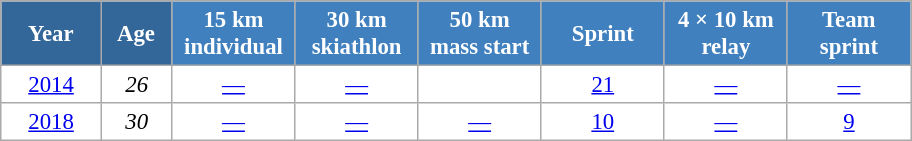<table class="wikitable" style="font-size:95%; text-align:center; border:grey solid 1px; border-collapse:collapse; background:#ffffff;">
<tr>
<th style="background-color:#369; color:white; width:60px;"> Year </th>
<th style="background-color:#369; color:white; width:40px;"> Age </th>
<th style="background-color:#4180be; color:white; width:75px;"> 15 km <br> individual </th>
<th style="background-color:#4180be; color:white; width:75px;"> 30 km <br> skiathlon </th>
<th style="background-color:#4180be; color:white; width:75px;"> 50 km <br> mass start </th>
<th style="background-color:#4180be; color:white; width:75px;"> Sprint </th>
<th style="background-color:#4180be; color:white; width:75px;"> 4 × 10 km <br> relay </th>
<th style="background-color:#4180be; color:white; width:75px;"> Team <br> sprint </th>
</tr>
<tr>
<td><a href='#'>2014</a></td>
<td><em>26</em></td>
<td><a href='#'>—</a></td>
<td><a href='#'>—</a></td>
<td><a href='#'></a></td>
<td><a href='#'>21</a></td>
<td><a href='#'>—</a></td>
<td><a href='#'>—</a></td>
</tr>
<tr>
<td><a href='#'>2018</a></td>
<td><em>30</em></td>
<td><a href='#'>—</a></td>
<td><a href='#'>—</a></td>
<td><a href='#'>—</a></td>
<td><a href='#'>10</a></td>
<td><a href='#'>—</a></td>
<td><a href='#'>9</a></td>
</tr>
</table>
